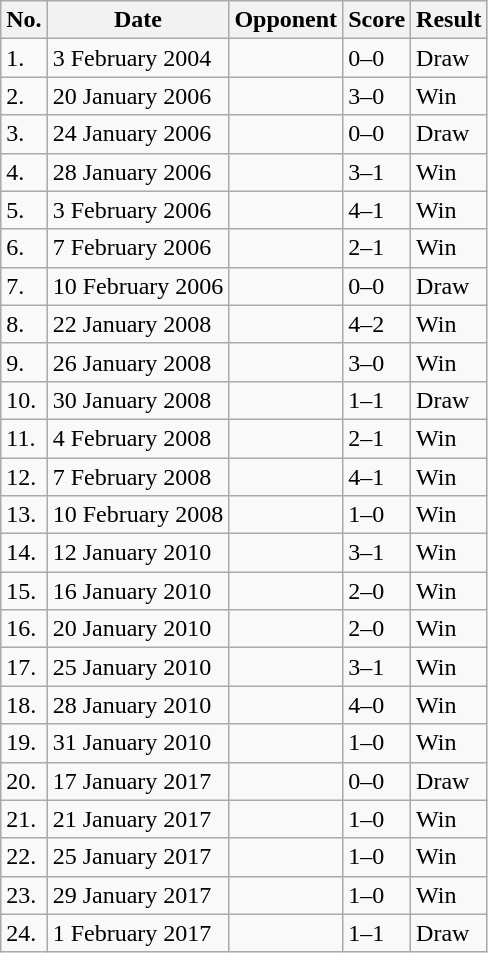<table class="wikitable collapsible collapsed">
<tr bgcolor="#ddffdd">
<th>No.</th>
<th>Date</th>
<th>Opponent</th>
<th>Score</th>
<th>Result</th>
</tr>
<tr>
<td>1.</td>
<td>3 February 2004</td>
<td></td>
<td>0–0</td>
<td>Draw</td>
</tr>
<tr>
<td>2.</td>
<td>20 January 2006</td>
<td></td>
<td>3–0</td>
<td>Win</td>
</tr>
<tr>
<td>3.</td>
<td>24 January 2006</td>
<td></td>
<td>0–0</td>
<td>Draw</td>
</tr>
<tr>
<td>4.</td>
<td>28 January 2006</td>
<td></td>
<td>3–1</td>
<td>Win</td>
</tr>
<tr>
<td>5.</td>
<td>3 February 2006</td>
<td></td>
<td>4–1</td>
<td>Win</td>
</tr>
<tr>
<td>6.</td>
<td>7 February 2006</td>
<td></td>
<td>2–1</td>
<td>Win</td>
</tr>
<tr>
<td>7.</td>
<td>10 February 2006</td>
<td></td>
<td>0–0 </td>
<td>Draw</td>
</tr>
<tr>
<td>8.</td>
<td>22 January 2008</td>
<td></td>
<td>4–2</td>
<td>Win</td>
</tr>
<tr>
<td>9.</td>
<td>26 January 2008</td>
<td></td>
<td>3–0</td>
<td>Win</td>
</tr>
<tr>
<td>10.</td>
<td>30 January 2008</td>
<td></td>
<td>1–1</td>
<td>Draw</td>
</tr>
<tr>
<td>11.</td>
<td>4 February 2008</td>
<td></td>
<td>2–1</td>
<td>Win</td>
</tr>
<tr>
<td>12.</td>
<td>7 February 2008</td>
<td></td>
<td>4–1</td>
<td>Win</td>
</tr>
<tr>
<td>13.</td>
<td>10 February 2008</td>
<td></td>
<td>1–0</td>
<td>Win</td>
</tr>
<tr>
<td>14.</td>
<td>12 January 2010</td>
<td></td>
<td>3–1</td>
<td>Win</td>
</tr>
<tr>
<td>15.</td>
<td>16 January 2010</td>
<td></td>
<td>2–0</td>
<td>Win</td>
</tr>
<tr>
<td>16.</td>
<td>20 January 2010</td>
<td></td>
<td>2–0</td>
<td>Win</td>
</tr>
<tr>
<td>17.</td>
<td>25 January 2010</td>
<td></td>
<td>3–1</td>
<td>Win</td>
</tr>
<tr>
<td>18.</td>
<td>28 January 2010</td>
<td></td>
<td>4–0</td>
<td>Win</td>
</tr>
<tr>
<td>19.</td>
<td>31 January 2010</td>
<td></td>
<td>1–0</td>
<td>Win</td>
</tr>
<tr>
<td>20.</td>
<td>17 January 2017</td>
<td></td>
<td>0–0</td>
<td>Draw</td>
</tr>
<tr>
<td>21.</td>
<td>21 January 2017</td>
<td></td>
<td>1–0</td>
<td>Win</td>
</tr>
<tr>
<td>22.</td>
<td>25 January 2017</td>
<td></td>
<td>1–0</td>
<td>Win</td>
</tr>
<tr>
<td>23.</td>
<td>29 January 2017</td>
<td></td>
<td>1–0</td>
<td>Win</td>
</tr>
<tr>
<td>24.</td>
<td>1 February 2017</td>
<td></td>
<td>1–1 </td>
<td>Draw</td>
</tr>
</table>
